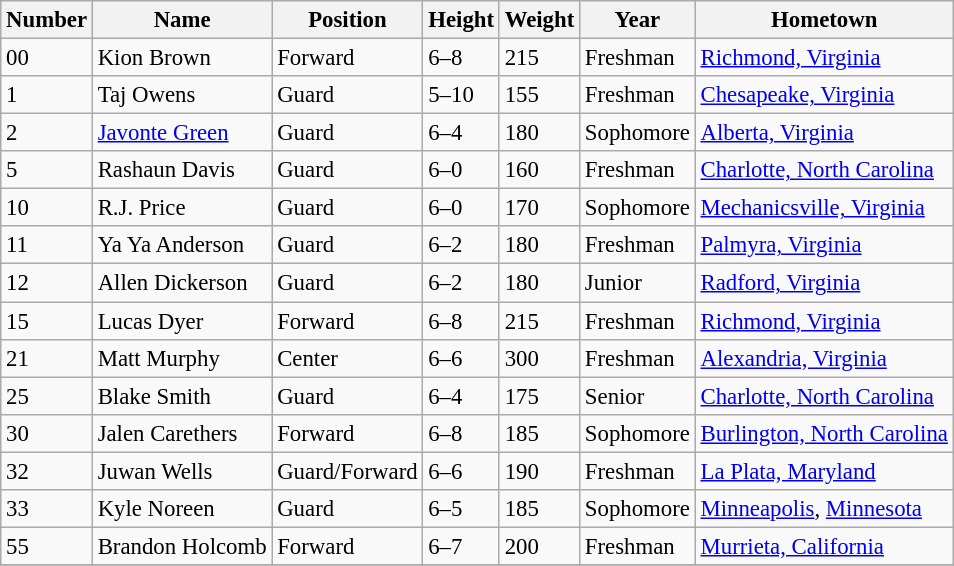<table class="wikitable" style="font-size: 95%;">
<tr>
<th>Number</th>
<th>Name</th>
<th>Position</th>
<th>Height</th>
<th>Weight</th>
<th>Year</th>
<th>Hometown</th>
</tr>
<tr>
<td>00</td>
<td>Kion Brown</td>
<td>Forward</td>
<td>6–8</td>
<td>215</td>
<td>Freshman</td>
<td><a href='#'>Richmond, Virginia</a></td>
</tr>
<tr>
<td>1</td>
<td>Taj Owens</td>
<td>Guard</td>
<td>5–10</td>
<td>155</td>
<td>Freshman</td>
<td><a href='#'>Chesapeake, Virginia</a></td>
</tr>
<tr>
<td>2</td>
<td><a href='#'>Javonte Green</a></td>
<td>Guard</td>
<td>6–4</td>
<td>180</td>
<td>Sophomore</td>
<td><a href='#'>Alberta, Virginia</a></td>
</tr>
<tr>
<td>5</td>
<td>Rashaun Davis</td>
<td>Guard</td>
<td>6–0</td>
<td>160</td>
<td>Freshman</td>
<td><a href='#'>Charlotte, North Carolina</a></td>
</tr>
<tr>
<td>10</td>
<td>R.J. Price</td>
<td>Guard</td>
<td>6–0</td>
<td>170</td>
<td>Sophomore</td>
<td><a href='#'>Mechanicsville, Virginia</a></td>
</tr>
<tr>
<td>11</td>
<td>Ya Ya Anderson</td>
<td>Guard</td>
<td>6–2</td>
<td>180</td>
<td>Freshman</td>
<td><a href='#'>Palmyra, Virginia</a></td>
</tr>
<tr>
<td>12</td>
<td>Allen Dickerson</td>
<td>Guard</td>
<td>6–2</td>
<td>180</td>
<td>Junior</td>
<td><a href='#'>Radford, Virginia</a></td>
</tr>
<tr>
<td>15</td>
<td>Lucas Dyer</td>
<td>Forward</td>
<td>6–8</td>
<td>215</td>
<td>Freshman</td>
<td><a href='#'>Richmond, Virginia</a></td>
</tr>
<tr>
<td>21</td>
<td>Matt Murphy</td>
<td>Center</td>
<td>6–6</td>
<td>300</td>
<td>Freshman</td>
<td><a href='#'>Alexandria, Virginia</a></td>
</tr>
<tr>
<td>25</td>
<td>Blake Smith</td>
<td>Guard</td>
<td>6–4</td>
<td>175</td>
<td>Senior</td>
<td><a href='#'>Charlotte, North Carolina</a></td>
</tr>
<tr>
<td>30</td>
<td>Jalen Carethers</td>
<td>Forward</td>
<td>6–8</td>
<td>185</td>
<td>Sophomore</td>
<td><a href='#'>Burlington, North Carolina</a></td>
</tr>
<tr>
<td>32</td>
<td>Juwan Wells</td>
<td>Guard/Forward</td>
<td>6–6</td>
<td>190</td>
<td>Freshman</td>
<td><a href='#'>La Plata, Maryland</a></td>
</tr>
<tr>
<td>33</td>
<td>Kyle Noreen</td>
<td>Guard</td>
<td>6–5</td>
<td>185</td>
<td>Sophomore</td>
<td><a href='#'>Minneapolis</a>, <a href='#'>Minnesota</a></td>
</tr>
<tr>
<td>55</td>
<td>Brandon Holcomb</td>
<td>Forward</td>
<td>6–7</td>
<td>200</td>
<td>Freshman</td>
<td><a href='#'>Murrieta, California</a></td>
</tr>
<tr>
</tr>
</table>
